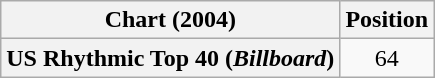<table class="wikitable plainrowheaders" style="text-align:center">
<tr>
<th scope="col">Chart (2004)</th>
<th scope="col">Position</th>
</tr>
<tr>
<th scope="row">US Rhythmic Top 40 (<em>Billboard</em>)</th>
<td>64</td>
</tr>
</table>
